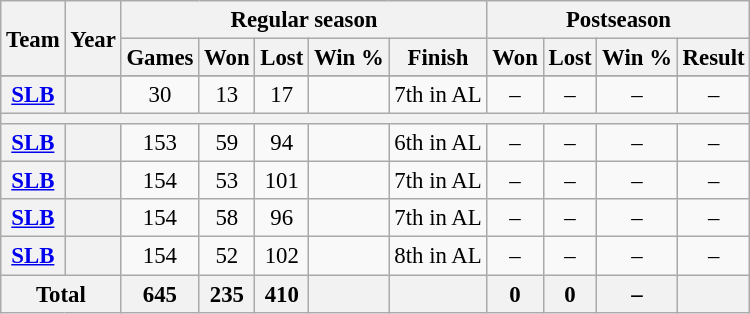<table class="wikitable" style="font-size: 95%; text-align:center;">
<tr>
<th rowspan="2">Team</th>
<th rowspan="2">Year</th>
<th colspan="5">Regular season</th>
<th colspan="4">Postseason</th>
</tr>
<tr>
<th>Games</th>
<th>Won</th>
<th>Lost</th>
<th>Win %</th>
<th>Finish</th>
<th>Won</th>
<th>Lost</th>
<th>Win %</th>
<th>Result</th>
</tr>
<tr>
</tr>
<tr>
<th><a href='#'>SLB</a></th>
<th></th>
<td>30</td>
<td>13</td>
<td>17</td>
<td></td>
<td>7th in AL</td>
<td>–</td>
<td>–</td>
<td>–</td>
<td>–</td>
</tr>
<tr>
<th colspan="11"></th>
</tr>
<tr>
<th><a href='#'>SLB</a></th>
<th></th>
<td>153</td>
<td>59</td>
<td>94</td>
<td></td>
<td>6th in AL</td>
<td>–</td>
<td>–</td>
<td>–</td>
<td>–</td>
</tr>
<tr>
<th><a href='#'>SLB</a></th>
<th></th>
<td>154</td>
<td>53</td>
<td>101</td>
<td></td>
<td>7th in AL</td>
<td>–</td>
<td>–</td>
<td>–</td>
<td>–</td>
</tr>
<tr>
<th><a href='#'>SLB</a></th>
<th></th>
<td>154</td>
<td>58</td>
<td>96</td>
<td></td>
<td>7th in AL</td>
<td>–</td>
<td>–</td>
<td>–</td>
<td>–</td>
</tr>
<tr>
<th><a href='#'>SLB</a></th>
<th></th>
<td>154</td>
<td>52</td>
<td>102</td>
<td></td>
<td>8th in AL</td>
<td>–</td>
<td>–</td>
<td>–</td>
<td>–</td>
</tr>
<tr>
<th colspan="2">Total</th>
<th>645</th>
<th>235</th>
<th>410</th>
<th></th>
<th></th>
<th>0</th>
<th>0</th>
<th>–</th>
<th></th>
</tr>
</table>
